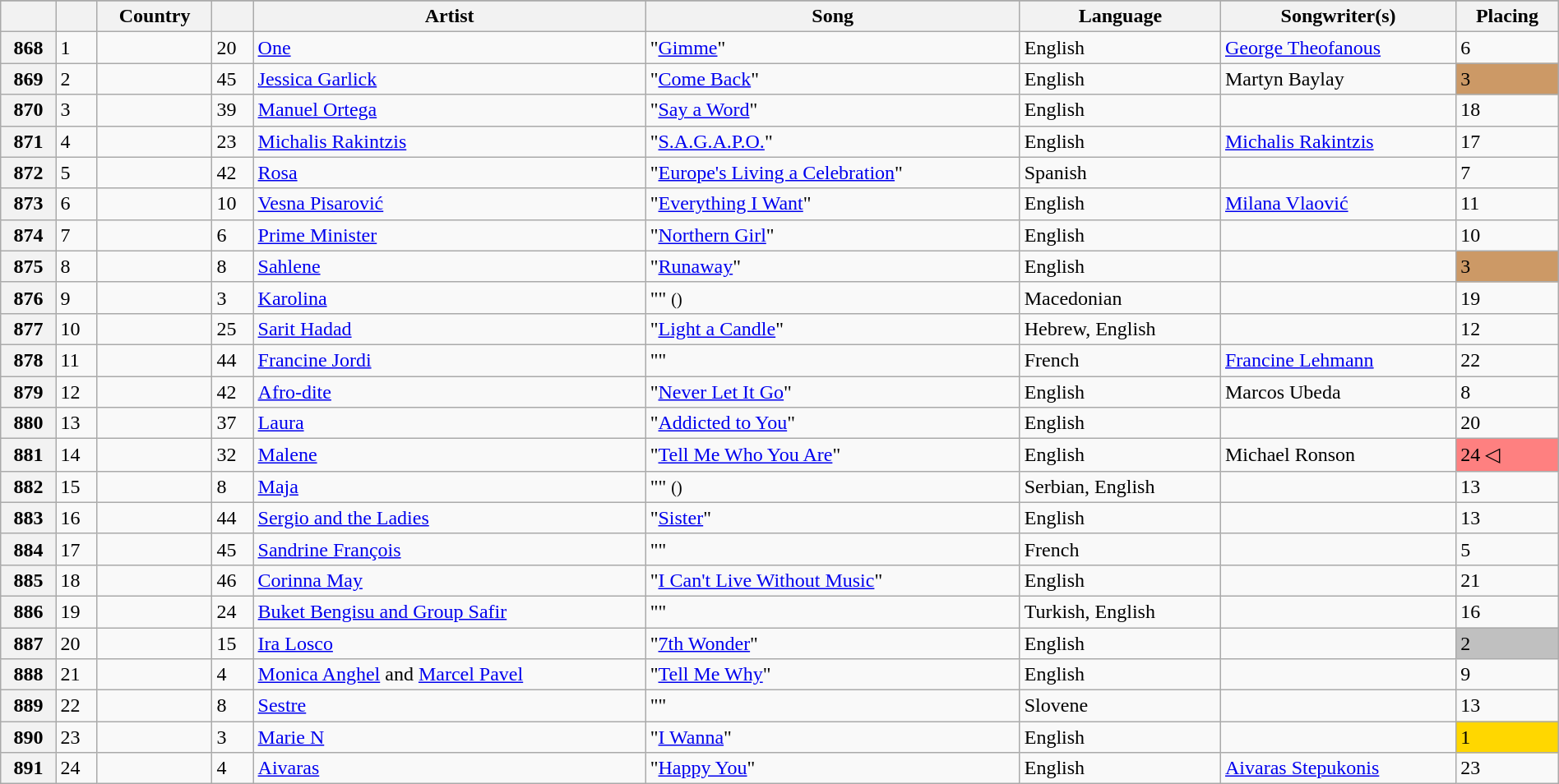<table class="wikitable plainrowheaders" style="width:100%">
<tr>
</tr>
<tr>
<th scope="col"></th>
<th scope="col"></th>
<th scope="col">Country</th>
<th scope="col"></th>
<th scope="col">Artist</th>
<th scope="col">Song</th>
<th scope="col">Language</th>
<th scope="col">Songwriter(s)</th>
<th scope="col">Placing</th>
</tr>
<tr>
<th scope="row">868</th>
<td>1</td>
<td></td>
<td>20</td>
<td><a href='#'>One</a></td>
<td>"<a href='#'>Gimme</a>"</td>
<td>English</td>
<td><a href='#'>George Theofanous</a></td>
<td>6</td>
</tr>
<tr>
<th scope="row">869</th>
<td>2</td>
<td></td>
<td>45</td>
<td><a href='#'>Jessica Garlick</a></td>
<td>"<a href='#'>Come Back</a>"</td>
<td>English</td>
<td>Martyn Baylay</td>
<td bgcolor="#C96">3</td>
</tr>
<tr>
<th scope="row">870</th>
<td>3</td>
<td></td>
<td>39</td>
<td><a href='#'>Manuel Ortega</a></td>
<td>"<a href='#'>Say a Word</a>"</td>
<td>English</td>
<td></td>
<td>18</td>
</tr>
<tr>
<th scope="row">871</th>
<td>4</td>
<td></td>
<td>23</td>
<td><a href='#'>Michalis Rakintzis</a></td>
<td>"<a href='#'>S.A.G.A.P.O.</a>"</td>
<td>English</td>
<td><a href='#'>Michalis Rakintzis</a></td>
<td>17</td>
</tr>
<tr>
<th scope="row">872</th>
<td>5</td>
<td></td>
<td>42</td>
<td><a href='#'>Rosa</a></td>
<td>"<a href='#'>Europe's Living a Celebration</a>"</td>
<td>Spanish</td>
<td></td>
<td>7</td>
</tr>
<tr>
<th scope="row">873</th>
<td>6</td>
<td></td>
<td>10</td>
<td><a href='#'>Vesna Pisarović</a></td>
<td>"<a href='#'>Everything I Want</a>"</td>
<td>English</td>
<td><a href='#'>Milana Vlaović</a></td>
<td>11</td>
</tr>
<tr>
<th scope="row">874</th>
<td>7</td>
<td></td>
<td>6</td>
<td><a href='#'>Prime Minister</a></td>
<td>"<a href='#'>Northern Girl</a>"</td>
<td>English</td>
<td></td>
<td>10</td>
</tr>
<tr>
<th scope="row">875</th>
<td>8</td>
<td></td>
<td>8</td>
<td><a href='#'>Sahlene</a></td>
<td>"<a href='#'>Runaway</a>"</td>
<td>English</td>
<td></td>
<td bgcolor="#C96">3</td>
</tr>
<tr>
<th scope="row">876</th>
<td>9</td>
<td></td>
<td>3</td>
<td><a href='#'>Karolina</a></td>
<td>"" <small>()</small></td>
<td>Macedonian</td>
<td></td>
<td>19</td>
</tr>
<tr>
<th scope="row">877</th>
<td>10</td>
<td></td>
<td>25</td>
<td><a href='#'>Sarit Hadad</a></td>
<td>"<a href='#'>Light a Candle</a>"</td>
<td>Hebrew, English</td>
<td></td>
<td>12</td>
</tr>
<tr>
<th scope="row">878</th>
<td>11</td>
<td></td>
<td>44</td>
<td><a href='#'>Francine Jordi</a></td>
<td>""</td>
<td>French</td>
<td><a href='#'>Francine Lehmann</a></td>
<td>22</td>
</tr>
<tr>
<th scope="row">879</th>
<td>12</td>
<td></td>
<td>42</td>
<td><a href='#'>Afro-dite</a></td>
<td>"<a href='#'>Never Let It Go</a>"</td>
<td>English</td>
<td>Marcos Ubeda</td>
<td>8</td>
</tr>
<tr>
<th scope="row">880</th>
<td>13</td>
<td></td>
<td>37</td>
<td><a href='#'>Laura</a></td>
<td>"<a href='#'>Addicted to You</a>"</td>
<td>English</td>
<td></td>
<td>20</td>
</tr>
<tr>
<th scope="row">881</th>
<td>14</td>
<td></td>
<td>32</td>
<td><a href='#'>Malene</a></td>
<td>"<a href='#'>Tell Me Who You Are</a>"</td>
<td>English</td>
<td>Michael Ronson</td>
<td bgcolor="#FE8080">24 ◁</td>
</tr>
<tr>
<th scope="row">882</th>
<td>15</td>
<td></td>
<td>8</td>
<td><a href='#'>Maja</a></td>
<td>"" <small>()</small></td>
<td>Serbian, English</td>
<td></td>
<td>13</td>
</tr>
<tr>
<th scope="row">883</th>
<td>16</td>
<td></td>
<td>44</td>
<td><a href='#'>Sergio and the Ladies</a></td>
<td>"<a href='#'>Sister</a>"</td>
<td>English</td>
<td></td>
<td>13</td>
</tr>
<tr>
<th scope="row">884</th>
<td>17</td>
<td></td>
<td>45</td>
<td><a href='#'>Sandrine François</a></td>
<td>""</td>
<td>French</td>
<td></td>
<td>5</td>
</tr>
<tr>
<th scope="row">885</th>
<td>18</td>
<td></td>
<td>46</td>
<td><a href='#'>Corinna May</a></td>
<td>"<a href='#'>I Can't Live Without Music</a>"</td>
<td>English</td>
<td></td>
<td>21</td>
</tr>
<tr>
<th scope="row">886</th>
<td>19</td>
<td></td>
<td>24</td>
<td><a href='#'>Buket Bengisu and Group Safir</a></td>
<td>""</td>
<td>Turkish, English</td>
<td></td>
<td>16</td>
</tr>
<tr>
<th scope="row">887</th>
<td>20</td>
<td></td>
<td>15</td>
<td><a href='#'>Ira Losco</a></td>
<td>"<a href='#'>7th Wonder</a>"</td>
<td>English</td>
<td></td>
<td bgcolor="silver">2</td>
</tr>
<tr>
<th scope="row">888</th>
<td>21</td>
<td></td>
<td>4</td>
<td><a href='#'>Monica Anghel</a> and <a href='#'>Marcel Pavel</a></td>
<td>"<a href='#'>Tell Me Why</a>"</td>
<td>English</td>
<td></td>
<td>9</td>
</tr>
<tr>
<th scope="row">889</th>
<td>22</td>
<td></td>
<td>8</td>
<td><a href='#'>Sestre</a></td>
<td>""</td>
<td>Slovene</td>
<td></td>
<td>13</td>
</tr>
<tr>
<th scope="row">890</th>
<td>23</td>
<td></td>
<td>3</td>
<td><a href='#'>Marie N</a></td>
<td>"<a href='#'>I Wanna</a>"</td>
<td>English</td>
<td></td>
<td bgcolor="gold">1</td>
</tr>
<tr>
<th scope="row">891</th>
<td>24</td>
<td></td>
<td>4</td>
<td><a href='#'>Aivaras</a></td>
<td>"<a href='#'>Happy You</a>"</td>
<td>English</td>
<td><a href='#'>Aivaras Stepukonis</a></td>
<td>23</td>
</tr>
</table>
